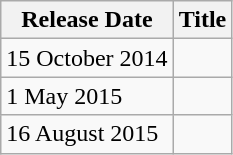<table class="wikitable">
<tr>
<th>Release Date</th>
<th>Title</th>
</tr>
<tr>
<td>15 October 2014</td>
<td></td>
</tr>
<tr>
<td>1 May 2015</td>
<td></td>
</tr>
<tr>
<td>16 August 2015</td>
<td></td>
</tr>
</table>
